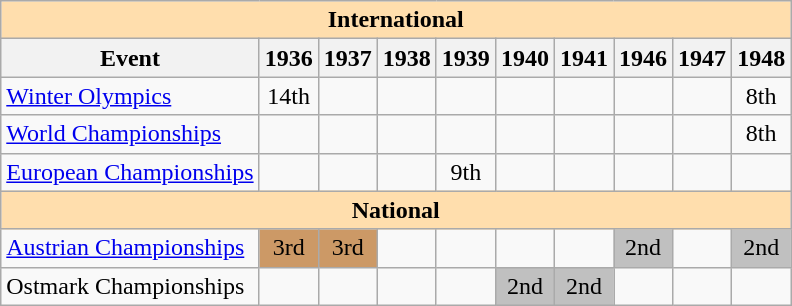<table class="wikitable" style="text-align:center">
<tr>
<th style="background-color: #ffdead; " colspan=10 align=center>International</th>
</tr>
<tr>
<th>Event</th>
<th>1936</th>
<th>1937</th>
<th>1938</th>
<th>1939</th>
<th>1940</th>
<th>1941</th>
<th>1946</th>
<th>1947</th>
<th>1948</th>
</tr>
<tr>
<td align=left><a href='#'>Winter Olympics</a></td>
<td>14th</td>
<td></td>
<td></td>
<td></td>
<td></td>
<td></td>
<td></td>
<td></td>
<td>8th</td>
</tr>
<tr>
<td align=left><a href='#'>World Championships</a></td>
<td></td>
<td></td>
<td></td>
<td></td>
<td></td>
<td></td>
<td></td>
<td></td>
<td>8th</td>
</tr>
<tr>
<td align=left><a href='#'>European Championships</a></td>
<td></td>
<td></td>
<td></td>
<td>9th</td>
<td></td>
<td></td>
<td></td>
<td></td>
<td></td>
</tr>
<tr>
<th style="background-color: #ffdead; " colspan=10 align=center>National</th>
</tr>
<tr>
<td align=left><a href='#'>Austrian Championships</a></td>
<td bgcolor=cc9966>3rd</td>
<td bgcolor=cc9966>3rd</td>
<td></td>
<td></td>
<td></td>
<td></td>
<td bgcolor=silver>2nd</td>
<td></td>
<td bgcolor=silver>2nd</td>
</tr>
<tr>
<td align=left>Ostmark Championships</td>
<td></td>
<td></td>
<td></td>
<td></td>
<td bgcolor=silver>2nd</td>
<td bgcolor=silver>2nd</td>
<td></td>
<td></td>
<td></td>
</tr>
</table>
